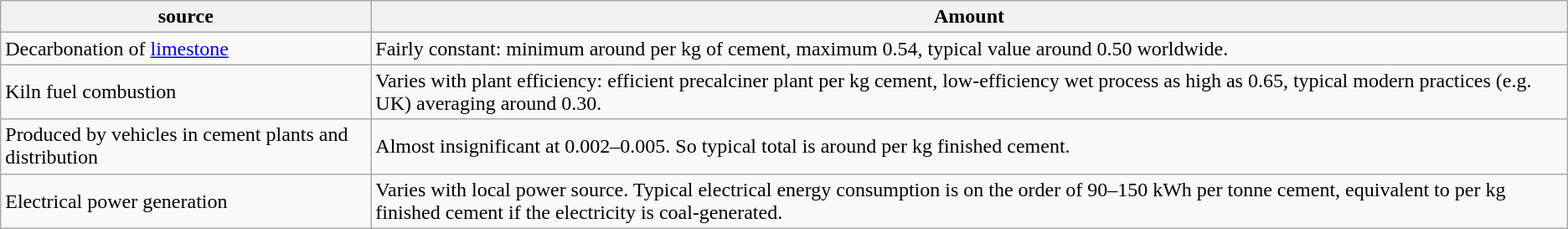<table class="wikitable">
<tr>
<th> source</th>
<th>Amount</th>
</tr>
<tr>
<td>Decarbonation of <a href='#'>limestone</a></td>
<td>Fairly constant: minimum around   per kg of cement, maximum 0.54, typical value around 0.50 worldwide.</td>
</tr>
<tr>
<td>Kiln fuel combustion</td>
<td>Varies with plant efficiency: efficient precalciner plant   per kg cement, low-efficiency wet process as high as 0.65, typical modern practices (e.g. UK) averaging around 0.30.</td>
</tr>
<tr>
<td>Produced by vehicles in cement plants and distribution</td>
<td>Almost insignificant at 0.002–0.005. So typical total  is around   per kg finished cement.</td>
</tr>
<tr>
<td>Electrical power generation</td>
<td>Varies with local power source. Typical electrical energy consumption is on the order of 90–150 kWh per tonne cement, equivalent to   per kg finished cement if the electricity is coal-generated.</td>
</tr>
</table>
